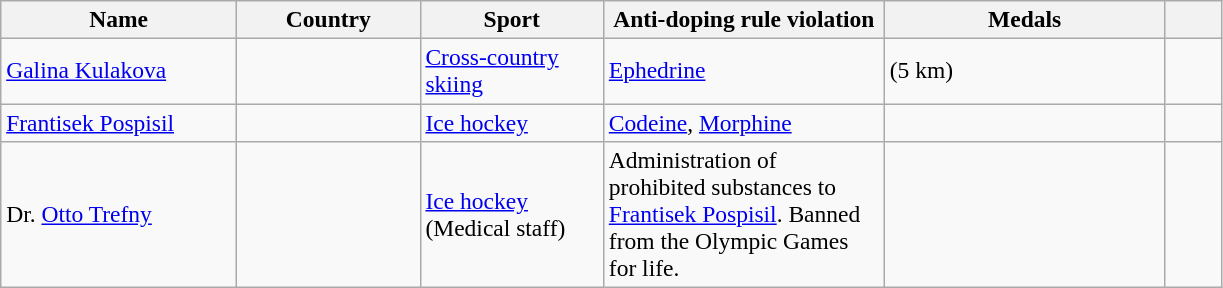<table class="wikitable sortable" style="font-size:98%;">
<tr>
<th style="width:150px;">Name</th>
<th style="width:115px;">Country</th>
<th style="width:115px;">Sport</th>
<th style="width:180px;">Anti-doping rule violation</th>
<th style="width:180px;">Medals</th>
<th style="width:30px;" class="unsortable"></th>
</tr>
<tr>
<td><a href='#'>Galina Kulakova</a></td>
<td></td>
<td><a href='#'>Cross-country skiing</a></td>
<td><a href='#'>Ephedrine</a></td>
<td> (5 km)</td>
<td></td>
</tr>
<tr>
<td><a href='#'>Frantisek Pospisil</a></td>
<td></td>
<td><a href='#'>Ice hockey</a></td>
<td><a href='#'>Codeine</a>, <a href='#'>Morphine</a></td>
<td></td>
<td></td>
</tr>
<tr>
<td>Dr. <a href='#'>Otto Trefny</a></td>
<td></td>
<td><a href='#'>Ice hockey</a> (Medical staff)</td>
<td>Administration of prohibited substances to <a href='#'>Frantisek Pospisil</a>. Banned from the Olympic Games for life.</td>
<td></td>
<td></td>
</tr>
</table>
